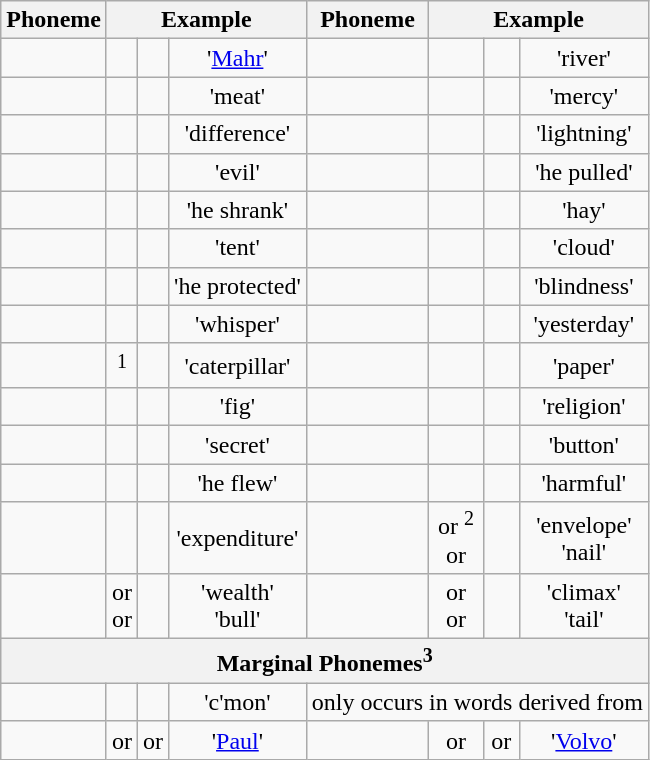<table class="wikitable" style="text-align:center;">
<tr>
<th>Phoneme</th>
<th colspan="3">Example</th>
<th>Phoneme</th>
<th colspan="3">Example</th>
</tr>
<tr>
<td></td>
<td></td>
<td></td>
<td>'<a href='#'>Mahr</a>'</td>
<td></td>
<td></td>
<td></td>
<td>'river'</td>
</tr>
<tr>
<td></td>
<td></td>
<td></td>
<td>'meat'</td>
<td></td>
<td></td>
<td></td>
<td>'mercy'</td>
</tr>
<tr>
<td></td>
<td></td>
<td></td>
<td>'difference'</td>
<td></td>
<td></td>
<td></td>
<td>'lightning'</td>
</tr>
<tr>
<td></td>
<td></td>
<td></td>
<td>'evil'</td>
<td></td>
<td></td>
<td></td>
<td>'he pulled'</td>
</tr>
<tr>
<td></td>
<td></td>
<td></td>
<td>'he shrank'</td>
<td></td>
<td></td>
<td></td>
<td>'hay'</td>
</tr>
<tr>
<td></td>
<td></td>
<td></td>
<td>'tent'</td>
<td></td>
<td></td>
<td></td>
<td>'cloud'</td>
</tr>
<tr>
<td></td>
<td></td>
<td></td>
<td>'he protected'</td>
<td></td>
<td></td>
<td></td>
<td>'blindness'</td>
</tr>
<tr>
<td></td>
<td></td>
<td></td>
<td>'whisper'</td>
<td></td>
<td></td>
<td></td>
<td>'yesterday'</td>
</tr>
<tr>
<td></td>
<td><sup>1</sup></td>
<td></td>
<td>'caterpillar'</td>
<td></td>
<td></td>
<td></td>
<td>'paper'</td>
</tr>
<tr>
<td></td>
<td></td>
<td></td>
<td>'fig'</td>
<td></td>
<td></td>
<td></td>
<td>'religion'</td>
</tr>
<tr>
<td></td>
<td></td>
<td></td>
<td>'secret'</td>
<td></td>
<td></td>
<td></td>
<td>'button'</td>
</tr>
<tr>
<td></td>
<td></td>
<td></td>
<td>'he flew'</td>
<td></td>
<td></td>
<td></td>
<td>'harmful'</td>
</tr>
<tr>
<td></td>
<td></td>
<td></td>
<td>'expenditure'</td>
<td></td>
<td> or <sup>2</sup><br> or </td>
<td><br></td>
<td>'envelope'<br>'nail'</td>
</tr>
<tr>
<td></td>
<td> or <br> or </td>
<td><br></td>
<td>'wealth'<br>'bull'</td>
<td></td>
<td> or <br> or </td>
<td><br></td>
<td>'climax'<br>'tail'</td>
</tr>
<tr>
<th colspan="8">Marginal Phonemes<sup>3</sup></th>
</tr>
<tr>
<td></td>
<td></td>
<td></td>
<td>'c'mon'</td>
<td colspan="4">only occurs in words derived from  </td>
</tr>
<tr>
<td></td>
<td> or </td>
<td> or </td>
<td>'<a href='#'>Paul</a>'</td>
<td></td>
<td> or </td>
<td> or </td>
<td>'<a href='#'>Volvo</a>'</td>
</tr>
</table>
